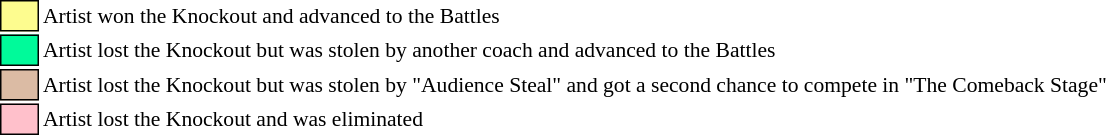<table class="toccolours" style="font-size: 90%; white-space: nowrap;">
<tr>
<td style="background:#fdfc8f; border:1px solid black;">      </td>
<td>Artist won the Knockout and advanced to the Battles</td>
</tr>
<tr>
<td style="background:#00fa9a; border:1px solid black;">     </td>
<td>Artist lost the Knockout but was stolen by another coach and advanced to the Battles</td>
</tr>
<tr>
<td style="background:#dbbba4; border:1px solid black;">      </td>
<td>Artist lost the Knockout but was stolen by "Audience Steal" and got a second chance to compete in "The Comeback Stage"</td>
</tr>
<tr>
<td style="background:pink; border:1px solid black;">      </td>
<td>Artist lost the Knockout and was eliminated</td>
</tr>
<tr>
</tr>
</table>
